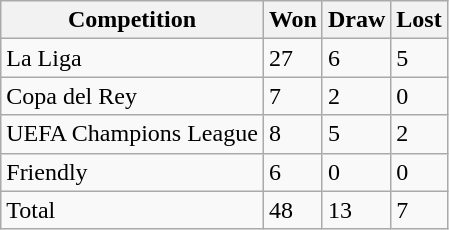<table class="wikitable">
<tr>
<th>Competition</th>
<th>Won</th>
<th>Draw</th>
<th>Lost</th>
</tr>
<tr>
<td>La Liga</td>
<td>27</td>
<td>6</td>
<td>5</td>
</tr>
<tr>
<td>Copa del Rey</td>
<td>7</td>
<td>2</td>
<td>0</td>
</tr>
<tr>
<td>UEFA Champions League</td>
<td>8</td>
<td>5</td>
<td>2</td>
</tr>
<tr>
<td>Friendly</td>
<td>6</td>
<td>0</td>
<td>0</td>
</tr>
<tr>
<td>Total</td>
<td>48</td>
<td>13</td>
<td>7</td>
</tr>
</table>
